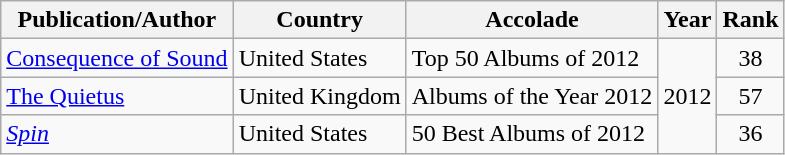<table class="wikitable">
<tr>
<th>Publication/Author</th>
<th>Country</th>
<th>Accolade</th>
<th>Year</th>
<th>Rank</th>
</tr>
<tr>
<td><a href='#'>Consequence of Sound</a></td>
<td>United States</td>
<td>Top 50 Albums of 2012</td>
<td rowspan=3>2012</td>
<td align=center>38</td>
</tr>
<tr>
<td><a href='#'>The Quietus</a></td>
<td>United Kingdom</td>
<td>Albums of the Year 2012</td>
<td align=center>57</td>
</tr>
<tr>
<td><em><a href='#'>Spin</a></em></td>
<td>United States</td>
<td>50 Best Albums of 2012</td>
<td align=center>36</td>
</tr>
</table>
